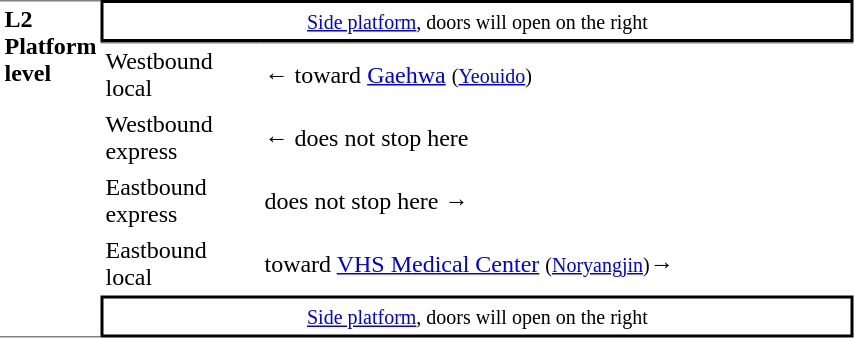<table table border=0 cellspacing=0 cellpadding=3>
<tr>
<td style="border-top:solid 1px gray;border-bottom:solid 1px gray;" width=50 rowspan=10 valign=top><strong>L2<br>Platform level</strong></td>
<td style="border-top:solid 2px black;border-right:solid 2px black;border-left:solid 2px black;border-bottom:solid 2px black;text-align:center;" colspan=2><small><a href='#'>Side platform</a>, doors will open on the right </small></td>
</tr>
<tr>
<td style="border-bottom:solid 0px gray;border-top:solid 1px gray;" width=100>Westbound local</td>
<td style="border-bottom:solid 0px gray;border-top:solid 1px gray;" width=390>←  toward <a href='#'>Gaehwa</a> <small>(<a href='#'>Yeouido</a>)</small></td>
</tr>
<tr>
<td>Westbound express</td>
<td>← <span> does not stop here</span></td>
</tr>
<tr>
<td>Eastbound express</td>
<td>  does not stop here →</td>
</tr>
<tr>
<td>Eastbound local</td>
<td>  toward <a href='#'>VHS Medical Center</a> <small>(<a href='#'>Noryangjin</a>)</small>→</td>
</tr>
<tr>
<td style="border-top:solid 2px black;border-right:solid 2px black;border-left:solid 2px black;border-bottom:solid 2px black;text-align:center;" colspan=2><small><a href='#'>Side platform</a>, doors will open on the right </small></td>
</tr>
</table>
